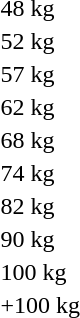<table>
<tr>
<td>48 kg</td>
<td></td>
<td></td>
<td></td>
</tr>
<tr>
<td>52 kg</td>
<td></td>
<td></td>
<td></td>
</tr>
<tr>
<td>57 kg</td>
<td></td>
<td></td>
<td></td>
</tr>
<tr>
<td>62 kg</td>
<td></td>
<td></td>
<td></td>
</tr>
<tr>
<td>68 kg</td>
<td></td>
<td></td>
<td></td>
</tr>
<tr>
<td>74 kg</td>
<td></td>
<td></td>
<td></td>
</tr>
<tr>
<td>82 kg</td>
<td></td>
<td></td>
<td></td>
</tr>
<tr>
<td>90 kg</td>
<td></td>
<td></td>
<td></td>
</tr>
<tr>
<td>100 kg</td>
<td></td>
<td></td>
<td></td>
</tr>
<tr>
<td>+100 kg</td>
<td></td>
<td></td>
<td></td>
</tr>
</table>
